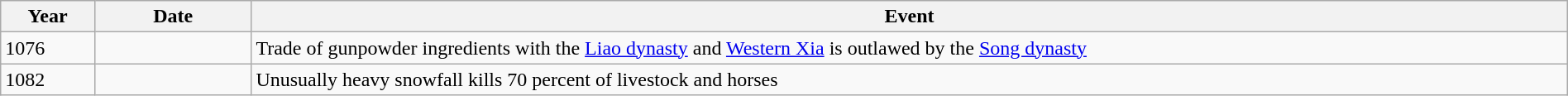<table class="wikitable" width="100%">
<tr>
<th style="width:6%">Year</th>
<th style="width:10%">Date</th>
<th>Event</th>
</tr>
<tr>
<td>1076</td>
<td></td>
<td>Trade of gunpowder ingredients with the <a href='#'>Liao dynasty</a> and <a href='#'>Western Xia</a> is outlawed by the <a href='#'>Song dynasty</a></td>
</tr>
<tr>
<td>1082</td>
<td></td>
<td>Unusually heavy snowfall kills 70 percent of livestock and horses</td>
</tr>
</table>
